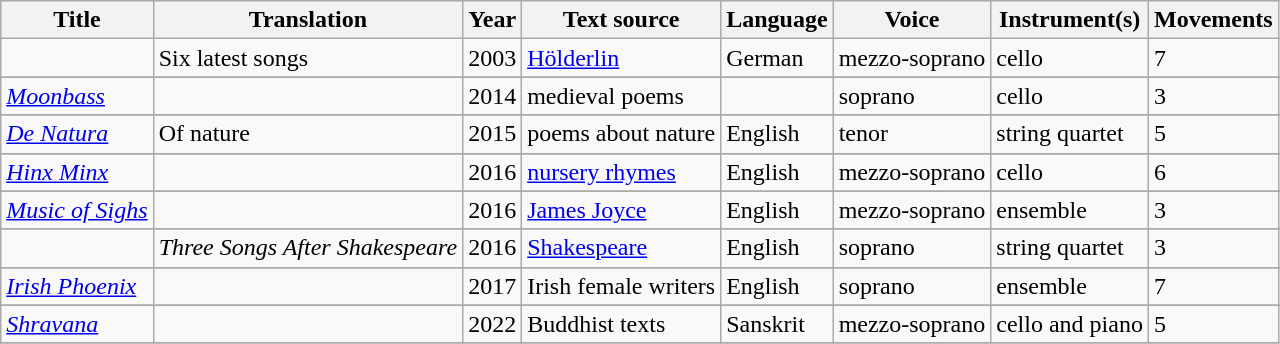<table class="wikitable plainrowheaders">
<tr>
<th scope="col">Title</th>
<th scope="col">Translation</th>
<th scope="col">Year</th>
<th scope="col">Text source</th>
<th scope="col">Language</th>
<th scope="col">Voice</th>
<th scope="col">Instrument(s)</th>
<th scope="col">Movements</th>
</tr>
<tr id = 1>
<td><em></em></td>
<td>Six latest songs</td>
<td>2003</td>
<td><a href='#'>Hölderlin</a></td>
<td>German</td>
<td>mezzo-soprano</td>
<td>cello</td>
<td>7</td>
</tr>
<tr>
</tr>
<tr id = 2>
<td><em><a href='#'>Moonbass</a></em></td>
<td></td>
<td>2014</td>
<td>medieval poems</td>
<td></td>
<td>soprano</td>
<td>cello</td>
<td>3</td>
</tr>
<tr>
</tr>
<tr id = 3>
<td><em><a href='#'>De Natura</a></em></td>
<td>Of nature</td>
<td>2015</td>
<td>poems about nature</td>
<td>English</td>
<td>tenor</td>
<td>string quartet</td>
<td>5</td>
</tr>
<tr>
</tr>
<tr id = 4>
<td><em><a href='#'>Hinx Minx</a></em></td>
<td></td>
<td>2016</td>
<td><a href='#'>nursery rhymes</a></td>
<td>English</td>
<td>mezzo-soprano</td>
<td>cello</td>
<td>6</td>
</tr>
<tr>
</tr>
<tr id = 5>
<td><em><a href='#'>Music of Sighs</a></em></td>
<td></td>
<td>2016</td>
<td><a href='#'>James Joyce</a></td>
<td>English</td>
<td>mezzo-soprano</td>
<td>ensemble</td>
<td>3</td>
</tr>
<tr>
</tr>
<tr id = 6>
<td><em></em></td>
<td><em>Three Songs After Shakespeare</em></td>
<td>2016</td>
<td><a href='#'>Shakespeare</a></td>
<td>English</td>
<td>soprano</td>
<td>string quartet</td>
<td>3</td>
</tr>
<tr>
</tr>
<tr id = 7>
<td><em><a href='#'>Irish Phoenix</a></em></td>
<td></td>
<td>2017</td>
<td>Irish female writers</td>
<td>English</td>
<td>soprano</td>
<td>ensemble</td>
<td>7</td>
</tr>
<tr>
</tr>
<tr id = 7>
<td><em><a href='#'>Shravana</a></em></td>
<td></td>
<td>2022</td>
<td>Buddhist texts</td>
<td>Sanskrit</td>
<td>mezzo-soprano</td>
<td>cello and piano</td>
<td>5</td>
</tr>
<tr>
</tr>
</table>
